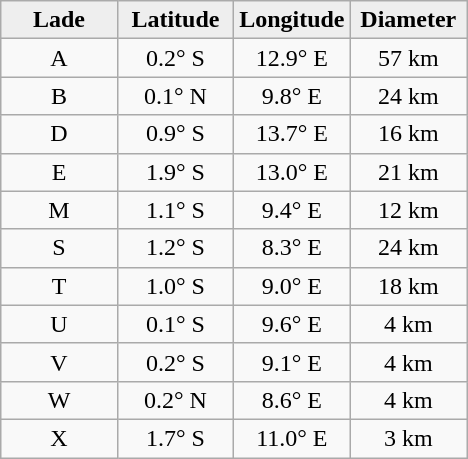<table class="wikitable">
<tr>
<th width="25%" style="background:#eeeeee;">Lade</th>
<th width="25%" style="background:#eeeeee;">Latitude</th>
<th width="25%" style="background:#eeeeee;">Longitude</th>
<th width="25%" style="background:#eeeeee;">Diameter</th>
</tr>
<tr>
<td align="center">A</td>
<td align="center">0.2° S</td>
<td align="center">12.9° E</td>
<td align="center">57 km</td>
</tr>
<tr>
<td align="center">B</td>
<td align="center">0.1° N</td>
<td align="center">9.8° E</td>
<td align="center">24 km</td>
</tr>
<tr>
<td align="center">D</td>
<td align="center">0.9° S</td>
<td align="center">13.7° E</td>
<td align="center">16 km</td>
</tr>
<tr>
<td align="center">E</td>
<td align="center">1.9° S</td>
<td align="center">13.0° E</td>
<td align="center">21 km</td>
</tr>
<tr>
<td align="center">M</td>
<td align="center">1.1° S</td>
<td align="center">9.4° E</td>
<td align="center">12 km</td>
</tr>
<tr>
<td align="center">S</td>
<td align="center">1.2° S</td>
<td align="center">8.3° E</td>
<td align="center">24 km</td>
</tr>
<tr>
<td align="center">T</td>
<td align="center">1.0° S</td>
<td align="center">9.0° E</td>
<td align="center">18 km</td>
</tr>
<tr>
<td align="center">U</td>
<td align="center">0.1° S</td>
<td align="center">9.6° E</td>
<td align="center">4 km</td>
</tr>
<tr>
<td align="center">V</td>
<td align="center">0.2° S</td>
<td align="center">9.1° E</td>
<td align="center">4 km</td>
</tr>
<tr>
<td align="center">W</td>
<td align="center">0.2° N</td>
<td align="center">8.6° E</td>
<td align="center">4 km</td>
</tr>
<tr>
<td align="center">X</td>
<td align="center">1.7° S</td>
<td align="center">11.0° E</td>
<td align="center">3 km</td>
</tr>
</table>
